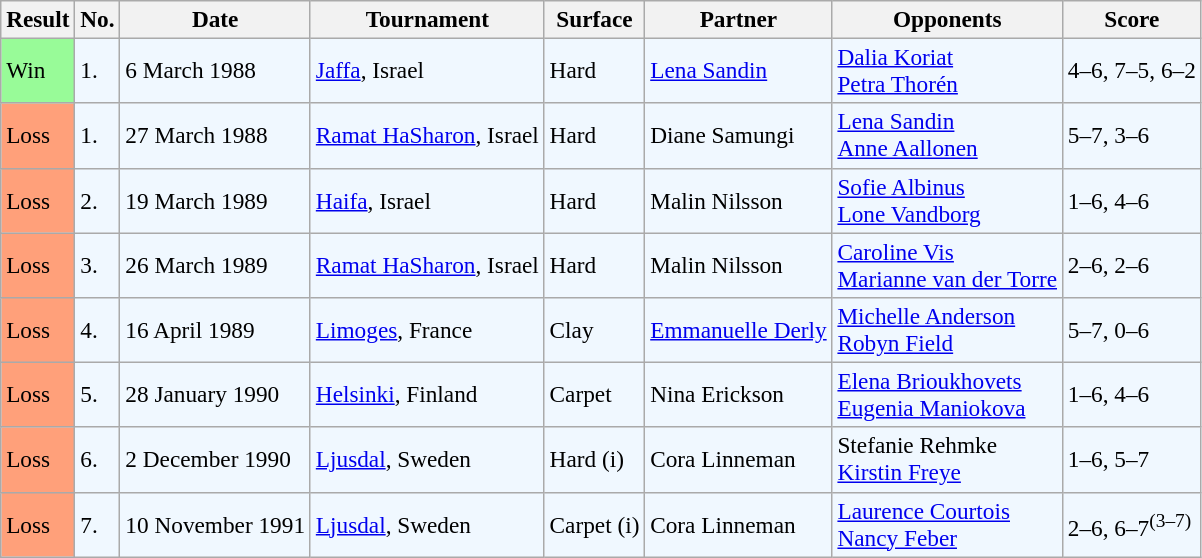<table class="sortable wikitable" style=font-size:97%>
<tr>
<th>Result</th>
<th>No.</th>
<th>Date</th>
<th>Tournament</th>
<th>Surface</th>
<th>Partner</th>
<th>Opponents</th>
<th class="unsortable">Score</th>
</tr>
<tr bgcolor=f0f8ff>
<td style="background:#98fb98;">Win</td>
<td>1.</td>
<td>6 March 1988</td>
<td><a href='#'>Jaffa</a>, Israel</td>
<td>Hard</td>
<td> <a href='#'>Lena Sandin</a></td>
<td> <a href='#'>Dalia Koriat</a> <br>  <a href='#'>Petra Thorén</a></td>
<td>4–6, 7–5, 6–2</td>
</tr>
<tr bgcolor=f0f8ff>
<td style="background:#ffa07a;">Loss</td>
<td>1.</td>
<td>27 March 1988</td>
<td><a href='#'>Ramat HaSharon</a>, Israel</td>
<td>Hard</td>
<td> Diane Samungi</td>
<td> <a href='#'>Lena Sandin</a> <br>  <a href='#'>Anne Aallonen</a></td>
<td>5–7, 3–6</td>
</tr>
<tr style="background:#f0f8ff;">
<td style="background:#ffa07a;">Loss</td>
<td>2.</td>
<td>19 March 1989</td>
<td><a href='#'>Haifa</a>, Israel</td>
<td>Hard</td>
<td> Malin Nilsson</td>
<td> <a href='#'>Sofie Albinus</a> <br>  <a href='#'>Lone Vandborg</a></td>
<td>1–6, 4–6</td>
</tr>
<tr style="background:#f0f8ff;">
<td style="background:#ffa07a;">Loss</td>
<td>3.</td>
<td>26 March 1989</td>
<td><a href='#'>Ramat HaSharon</a>, Israel</td>
<td>Hard</td>
<td> Malin Nilsson</td>
<td> <a href='#'>Caroline Vis</a> <br>  <a href='#'>Marianne van der Torre</a></td>
<td>2–6, 2–6</td>
</tr>
<tr style="background:#f0f8ff;">
<td style="background:#ffa07a;">Loss</td>
<td>4.</td>
<td>16 April 1989</td>
<td><a href='#'>Limoges</a>, France</td>
<td>Clay</td>
<td> <a href='#'>Emmanuelle Derly</a></td>
<td> <a href='#'>Michelle Anderson</a> <br>  <a href='#'>Robyn Field</a></td>
<td>5–7, 0–6</td>
</tr>
<tr style="background:#f0f8ff;">
<td style="background:#ffa07a;">Loss</td>
<td>5.</td>
<td>28 January 1990</td>
<td><a href='#'>Helsinki</a>, Finland</td>
<td>Carpet</td>
<td> Nina Erickson</td>
<td> <a href='#'>Elena Brioukhovets</a> <br>  <a href='#'>Eugenia Maniokova</a></td>
<td>1–6, 4–6</td>
</tr>
<tr style="background:#f0f8ff;">
<td style="background:#ffa07a;">Loss</td>
<td>6.</td>
<td>2 December 1990</td>
<td><a href='#'>Ljusdal</a>, Sweden</td>
<td>Hard (i)</td>
<td> Cora Linneman</td>
<td> Stefanie Rehmke <br>  <a href='#'>Kirstin Freye</a></td>
<td>1–6, 5–7</td>
</tr>
<tr style="background:#f0f8ff;">
<td style="background:#ffa07a;">Loss</td>
<td>7.</td>
<td>10 November 1991</td>
<td><a href='#'>Ljusdal</a>, Sweden</td>
<td>Carpet (i)</td>
<td> Cora Linneman</td>
<td> <a href='#'>Laurence Courtois</a> <br>  <a href='#'>Nancy Feber</a></td>
<td>2–6, 6–7<sup>(3–7)</sup></td>
</tr>
</table>
